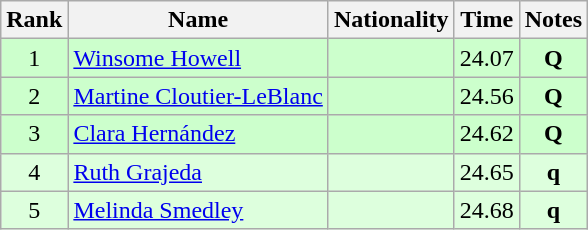<table class="wikitable sortable" style="text-align:center">
<tr>
<th>Rank</th>
<th>Name</th>
<th>Nationality</th>
<th>Time</th>
<th>Notes</th>
</tr>
<tr bgcolor=ccffcc>
<td align=center>1</td>
<td align=left><a href='#'>Winsome Howell</a></td>
<td align=left></td>
<td>24.07</td>
<td><strong>Q</strong></td>
</tr>
<tr bgcolor=ccffcc>
<td align=center>2</td>
<td align=left><a href='#'>Martine Cloutier-LeBlanc</a></td>
<td align=left></td>
<td>24.56</td>
<td><strong>Q</strong></td>
</tr>
<tr bgcolor=ccffcc>
<td align=center>3</td>
<td align=left><a href='#'>Clara Hernández</a></td>
<td align=left></td>
<td>24.62</td>
<td><strong>Q</strong></td>
</tr>
<tr bgcolor=ddffdd>
<td align=center>4</td>
<td align=left><a href='#'>Ruth Grajeda</a></td>
<td align=left></td>
<td>24.65</td>
<td><strong>q</strong></td>
</tr>
<tr bgcolor=ddffdd>
<td align=center>5</td>
<td align=left><a href='#'>Melinda Smedley</a></td>
<td align=left></td>
<td>24.68</td>
<td><strong>q</strong></td>
</tr>
</table>
